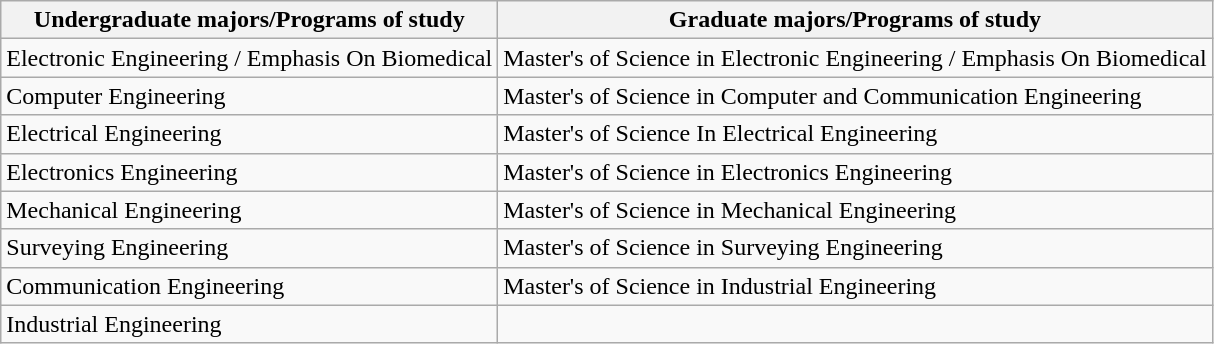<table class="wikitable">
<tr>
<th>Undergraduate majors/Programs of study</th>
<th>Graduate majors/Programs of study</th>
</tr>
<tr>
<td>Electronic Engineering / Emphasis On Biomedical</td>
<td>Master's of Science in Electronic Engineering / Emphasis On Biomedical</td>
</tr>
<tr>
<td>Computer Engineering</td>
<td>Master's of Science in Computer and Communication Engineering</td>
</tr>
<tr>
<td>Electrical Engineering</td>
<td>Master's of Science In Electrical Engineering</td>
</tr>
<tr>
<td>Electronics Engineering</td>
<td>Master's of Science in Electronics Engineering</td>
</tr>
<tr>
<td>Mechanical Engineering</td>
<td>Master's of Science in Mechanical Engineering</td>
</tr>
<tr>
<td>Surveying Engineering</td>
<td>Master's of Science in Surveying Engineering</td>
</tr>
<tr>
<td>Communication Engineering</td>
<td>Master's of Science in Industrial Engineering</td>
</tr>
<tr>
<td>Industrial Engineering</td>
<td></td>
</tr>
</table>
